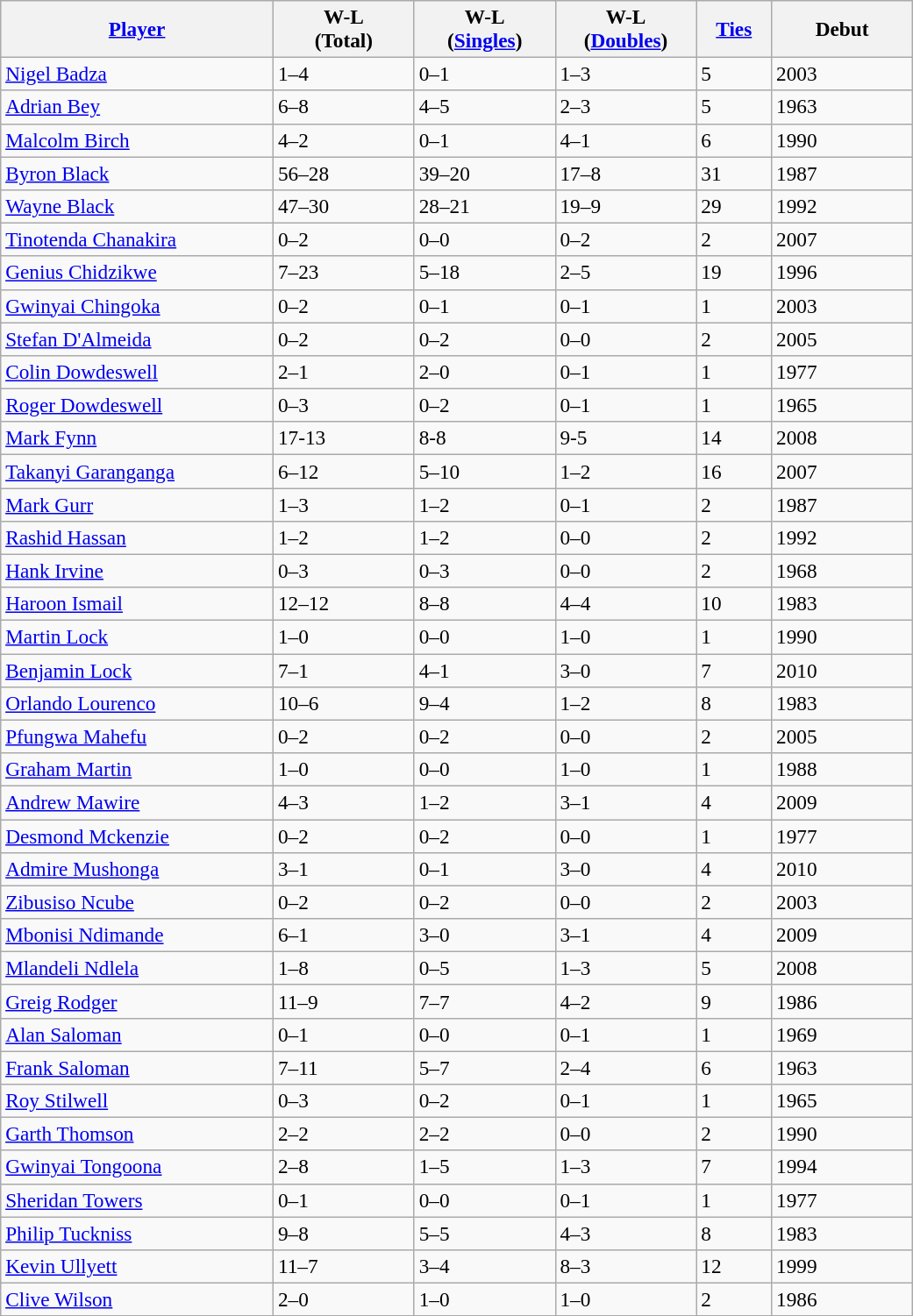<table class="wikitable sortable" style=font-size:97%>
<tr>
<th width=200><a href='#'>Player</a></th>
<th width=100>W-L<br>(Total)</th>
<th width=100>W-L<br>(<a href='#'>Singles</a>)</th>
<th width=100>W-L<br>(<a href='#'>Doubles</a>)</th>
<th width=50><a href='#'>Ties</a></th>
<th width=100>Debut</th>
</tr>
<tr>
<td><a href='#'>Nigel Badza</a></td>
<td>1–4</td>
<td>0–1</td>
<td>1–3</td>
<td>5</td>
<td>2003</td>
</tr>
<tr>
<td><a href='#'>Adrian Bey</a></td>
<td>6–8</td>
<td>4–5</td>
<td>2–3</td>
<td>5</td>
<td>1963</td>
</tr>
<tr>
<td><a href='#'>Malcolm Birch</a></td>
<td>4–2</td>
<td>0–1</td>
<td>4–1</td>
<td>6</td>
<td>1990</td>
</tr>
<tr>
<td><a href='#'>Byron Black</a></td>
<td>56–28</td>
<td>39–20</td>
<td>17–8</td>
<td>31</td>
<td>1987</td>
</tr>
<tr>
<td><a href='#'>Wayne Black</a></td>
<td>47–30</td>
<td>28–21</td>
<td>19–9</td>
<td>29</td>
<td>1992</td>
</tr>
<tr>
<td><a href='#'>Tinotenda Chanakira</a></td>
<td>0–2</td>
<td>0–0</td>
<td>0–2</td>
<td>2</td>
<td>2007</td>
</tr>
<tr>
<td><a href='#'>Genius Chidzikwe</a></td>
<td>7–23</td>
<td>5–18</td>
<td>2–5</td>
<td>19</td>
<td>1996</td>
</tr>
<tr>
<td><a href='#'>Gwinyai Chingoka</a></td>
<td>0–2</td>
<td>0–1</td>
<td>0–1</td>
<td>1</td>
<td>2003</td>
</tr>
<tr>
<td><a href='#'>Stefan D'Almeida</a></td>
<td>0–2</td>
<td>0–2</td>
<td>0–0</td>
<td>2</td>
<td>2005</td>
</tr>
<tr>
<td><a href='#'>Colin Dowdeswell</a></td>
<td>2–1</td>
<td>2–0</td>
<td>0–1</td>
<td>1</td>
<td>1977</td>
</tr>
<tr>
<td><a href='#'>Roger Dowdeswell</a></td>
<td>0–3</td>
<td>0–2</td>
<td>0–1</td>
<td>1</td>
<td>1965</td>
</tr>
<tr>
<td><a href='#'>Mark Fynn</a></td>
<td>17-13</td>
<td>8-8</td>
<td>9-5</td>
<td>14</td>
<td>2008</td>
</tr>
<tr>
<td><a href='#'>Takanyi Garanganga</a></td>
<td>6–12</td>
<td>5–10</td>
<td>1–2</td>
<td>16</td>
<td>2007</td>
</tr>
<tr>
<td><a href='#'>Mark Gurr</a></td>
<td>1–3</td>
<td>1–2</td>
<td>0–1</td>
<td>2</td>
<td>1987</td>
</tr>
<tr>
<td><a href='#'>Rashid Hassan</a></td>
<td>1–2</td>
<td>1–2</td>
<td>0–0</td>
<td>2</td>
<td>1992</td>
</tr>
<tr>
<td><a href='#'>Hank Irvine</a></td>
<td>0–3</td>
<td>0–3</td>
<td>0–0</td>
<td>2</td>
<td>1968</td>
</tr>
<tr>
<td><a href='#'>Haroon Ismail</a></td>
<td>12–12</td>
<td>8–8</td>
<td>4–4</td>
<td>10</td>
<td>1983</td>
</tr>
<tr>
<td><a href='#'>Martin Lock</a></td>
<td>1–0</td>
<td>0–0</td>
<td>1–0</td>
<td>1</td>
<td>1990</td>
</tr>
<tr>
<td><a href='#'>Benjamin Lock</a></td>
<td>7–1</td>
<td>4–1</td>
<td>3–0</td>
<td>7</td>
<td>2010</td>
</tr>
<tr>
<td><a href='#'>Orlando Lourenco</a></td>
<td>10–6</td>
<td>9–4</td>
<td>1–2</td>
<td>8</td>
<td>1983</td>
</tr>
<tr>
<td><a href='#'>Pfungwa Mahefu</a></td>
<td>0–2</td>
<td>0–2</td>
<td>0–0</td>
<td>2</td>
<td>2005</td>
</tr>
<tr>
<td><a href='#'>Graham Martin</a></td>
<td>1–0</td>
<td>0–0</td>
<td>1–0</td>
<td>1</td>
<td>1988</td>
</tr>
<tr>
<td><a href='#'>Andrew Mawire</a></td>
<td>4–3</td>
<td>1–2</td>
<td>3–1</td>
<td>4</td>
<td>2009</td>
</tr>
<tr>
<td><a href='#'>Desmond Mckenzie</a></td>
<td>0–2</td>
<td>0–2</td>
<td>0–0</td>
<td>1</td>
<td>1977</td>
</tr>
<tr>
<td><a href='#'>Admire Mushonga</a></td>
<td>3–1</td>
<td>0–1</td>
<td>3–0</td>
<td>4</td>
<td>2010</td>
</tr>
<tr>
<td><a href='#'>Zibusiso Ncube</a></td>
<td>0–2</td>
<td>0–2</td>
<td>0–0</td>
<td>2</td>
<td>2003</td>
</tr>
<tr>
<td><a href='#'>Mbonisi Ndimande</a></td>
<td>6–1</td>
<td>3–0</td>
<td>3–1</td>
<td>4</td>
<td>2009</td>
</tr>
<tr>
<td><a href='#'>Mlandeli Ndlela</a></td>
<td>1–8</td>
<td>0–5</td>
<td>1–3</td>
<td>5</td>
<td>2008</td>
</tr>
<tr>
<td><a href='#'>Greig Rodger</a></td>
<td>11–9</td>
<td>7–7</td>
<td>4–2</td>
<td>9</td>
<td>1986</td>
</tr>
<tr>
<td><a href='#'>Alan Saloman</a></td>
<td>0–1</td>
<td>0–0</td>
<td>0–1</td>
<td>1</td>
<td>1969</td>
</tr>
<tr>
<td><a href='#'>Frank Saloman</a></td>
<td>7–11</td>
<td>5–7</td>
<td>2–4</td>
<td>6</td>
<td>1963</td>
</tr>
<tr>
<td><a href='#'>Roy Stilwell</a></td>
<td>0–3</td>
<td>0–2</td>
<td>0–1</td>
<td>1</td>
<td>1965</td>
</tr>
<tr>
<td><a href='#'>Garth Thomson</a></td>
<td>2–2</td>
<td>2–2</td>
<td>0–0</td>
<td>2</td>
<td>1990</td>
</tr>
<tr>
<td><a href='#'>Gwinyai Tongoona</a></td>
<td>2–8</td>
<td>1–5</td>
<td>1–3</td>
<td>7</td>
<td>1994</td>
</tr>
<tr>
<td><a href='#'>Sheridan Towers</a></td>
<td>0–1</td>
<td>0–0</td>
<td>0–1</td>
<td>1</td>
<td>1977</td>
</tr>
<tr>
<td><a href='#'>Philip Tuckniss</a></td>
<td>9–8</td>
<td>5–5</td>
<td>4–3</td>
<td>8</td>
<td>1983</td>
</tr>
<tr>
<td><a href='#'>Kevin Ullyett</a></td>
<td>11–7</td>
<td>3–4</td>
<td>8–3</td>
<td>12</td>
<td>1999</td>
</tr>
<tr>
<td><a href='#'>Clive Wilson</a></td>
<td>2–0</td>
<td>1–0</td>
<td>1–0</td>
<td>2</td>
<td>1986</td>
</tr>
<tr>
</tr>
</table>
